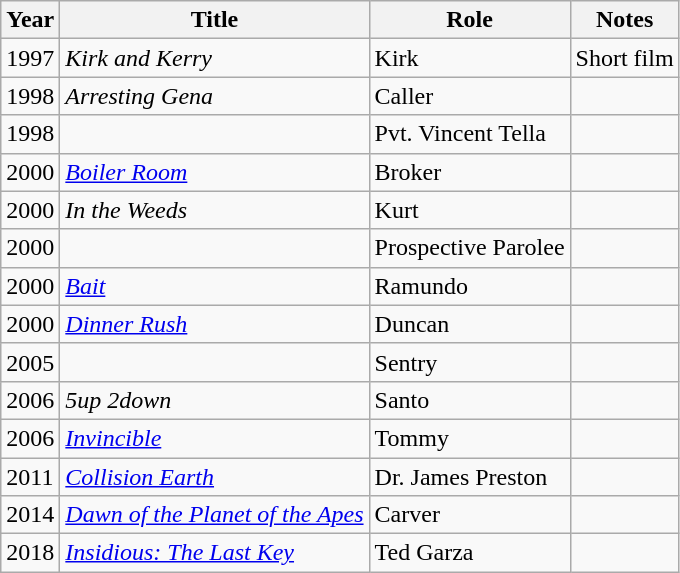<table class="wikitable sortable">
<tr>
<th>Year</th>
<th>Title</th>
<th>Role</th>
<th class="unsortable">Notes</th>
</tr>
<tr>
<td>1997</td>
<td><em>Kirk and Kerry</em></td>
<td>Kirk</td>
<td>Short film</td>
</tr>
<tr>
<td>1998</td>
<td><em>Arresting Gena</em></td>
<td>Caller</td>
<td></td>
</tr>
<tr>
<td>1998</td>
<td><em></em></td>
<td>Pvt. Vincent Tella</td>
<td></td>
</tr>
<tr>
<td>2000</td>
<td><em><a href='#'>Boiler Room</a></em></td>
<td>Broker</td>
<td></td>
</tr>
<tr>
<td>2000</td>
<td><em>In the Weeds</em></td>
<td>Kurt</td>
<td></td>
</tr>
<tr>
<td>2000</td>
<td><em></em></td>
<td>Prospective Parolee</td>
<td></td>
</tr>
<tr>
<td>2000</td>
<td><em><a href='#'>Bait</a></em></td>
<td>Ramundo</td>
<td></td>
</tr>
<tr>
<td>2000</td>
<td><em><a href='#'>Dinner Rush</a></em></td>
<td>Duncan</td>
<td></td>
</tr>
<tr>
<td>2005</td>
<td><em></em></td>
<td>Sentry</td>
<td></td>
</tr>
<tr>
<td>2006</td>
<td><em>5up 2down</em></td>
<td>Santo</td>
<td></td>
</tr>
<tr>
<td>2006</td>
<td><em><a href='#'>Invincible</a></em></td>
<td>Tommy</td>
<td></td>
</tr>
<tr>
<td>2011</td>
<td><em><a href='#'>Collision Earth</a></em></td>
<td>Dr. James Preston</td>
<td></td>
</tr>
<tr>
<td>2014</td>
<td><em><a href='#'>Dawn of the Planet of the Apes</a></em></td>
<td>Carver</td>
<td></td>
</tr>
<tr>
<td>2018</td>
<td><em><a href='#'>Insidious: The Last Key</a></em></td>
<td>Ted Garza</td>
<td></td>
</tr>
</table>
